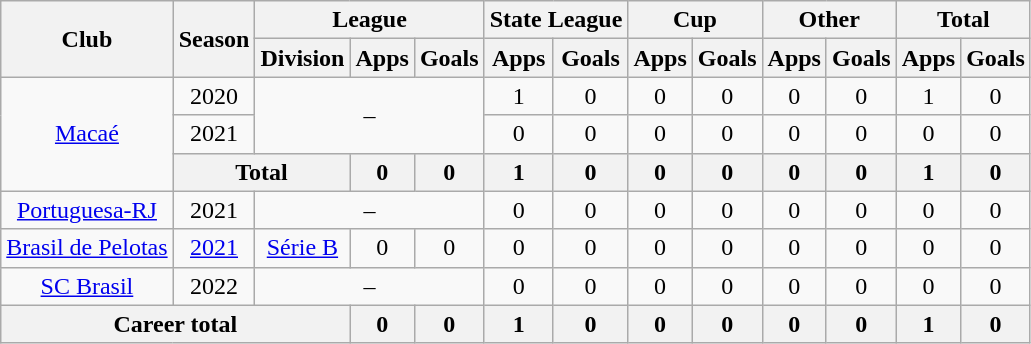<table class="wikitable" style="text-align: center">
<tr>
<th rowspan="2">Club</th>
<th rowspan="2">Season</th>
<th colspan="3">League</th>
<th colspan="2">State League</th>
<th colspan="2">Cup</th>
<th colspan="2">Other</th>
<th colspan="2">Total</th>
</tr>
<tr>
<th>Division</th>
<th>Apps</th>
<th>Goals</th>
<th>Apps</th>
<th>Goals</th>
<th>Apps</th>
<th>Goals</th>
<th>Apps</th>
<th>Goals</th>
<th>Apps</th>
<th>Goals</th>
</tr>
<tr>
<td rowspan="3"><a href='#'>Macaé</a></td>
<td>2020</td>
<td colspan="3" rowspan="2">–</td>
<td>1</td>
<td>0</td>
<td>0</td>
<td>0</td>
<td>0</td>
<td>0</td>
<td>1</td>
<td>0</td>
</tr>
<tr>
<td>2021</td>
<td>0</td>
<td>0</td>
<td>0</td>
<td>0</td>
<td>0</td>
<td>0</td>
<td>0</td>
<td>0</td>
</tr>
<tr>
<th colspan="2"><strong>Total</strong></th>
<th>0</th>
<th>0</th>
<th>1</th>
<th>0</th>
<th>0</th>
<th>0</th>
<th>0</th>
<th>0</th>
<th>1</th>
<th>0</th>
</tr>
<tr>
<td><a href='#'>Portuguesa-RJ</a></td>
<td>2021</td>
<td colspan="3">–</td>
<td>0</td>
<td>0</td>
<td>0</td>
<td>0</td>
<td>0</td>
<td>0</td>
<td>0</td>
<td>0</td>
</tr>
<tr>
<td><a href='#'>Brasil de Pelotas</a></td>
<td><a href='#'>2021</a></td>
<td><a href='#'>Série B</a></td>
<td>0</td>
<td>0</td>
<td>0</td>
<td>0</td>
<td>0</td>
<td>0</td>
<td>0</td>
<td>0</td>
<td>0</td>
<td>0</td>
</tr>
<tr>
<td><a href='#'>SC Brasil</a></td>
<td>2022</td>
<td colspan="3">–</td>
<td>0</td>
<td>0</td>
<td>0</td>
<td>0</td>
<td>0</td>
<td>0</td>
<td>0</td>
<td>0</td>
</tr>
<tr>
<th colspan="3"><strong>Career total</strong></th>
<th>0</th>
<th>0</th>
<th>1</th>
<th>0</th>
<th>0</th>
<th>0</th>
<th>0</th>
<th>0</th>
<th>1</th>
<th>0</th>
</tr>
</table>
